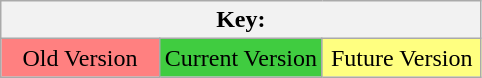<table class="wikitable">
<tr>
<th colspan="3">Key:</th>
</tr>
<tr style="text-align:center;">
<td style="width:33%; white-space:nowrap; background:#ff8080; ">Old Version</td>
<td style="width:34%; white-space:nowrap; background:#40cc40; ">Current Version</td>
<td style="width:33%; white-space:nowrap; background:#ffff80; ">Future Version</td>
</tr>
</table>
